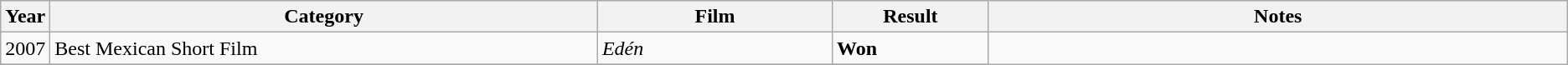<table class="wikitable">
<tr>
<th width="3%">Year</th>
<th width="35%">Category</th>
<th width="15%">Film</th>
<th width="10%">Result</th>
<th width="37%">Notes</th>
</tr>
<tr>
<td>2007</td>
<td>Best Mexican Short Film</td>
<td><em>Edén</em></td>
<td><strong>Won</strong></td>
</tr>
<tr>
</tr>
</table>
